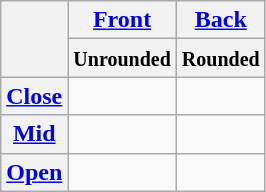<table class="wikitable" style="text-align:center;">
<tr>
<th rowspan="2"></th>
<th><a href='#'>Front</a></th>
<th><a href='#'>Back</a></th>
</tr>
<tr>
<th><small>Unrounded</small></th>
<th><small>Rounded</small></th>
</tr>
<tr>
<th><a href='#'>Close</a></th>
<td>   </td>
<td>   </td>
</tr>
<tr>
<th><a href='#'>Mid</a></th>
<td></td>
<td></td>
</tr>
<tr>
<th><a href='#'>Open</a></th>
<td>   </td>
<td></td>
</tr>
</table>
